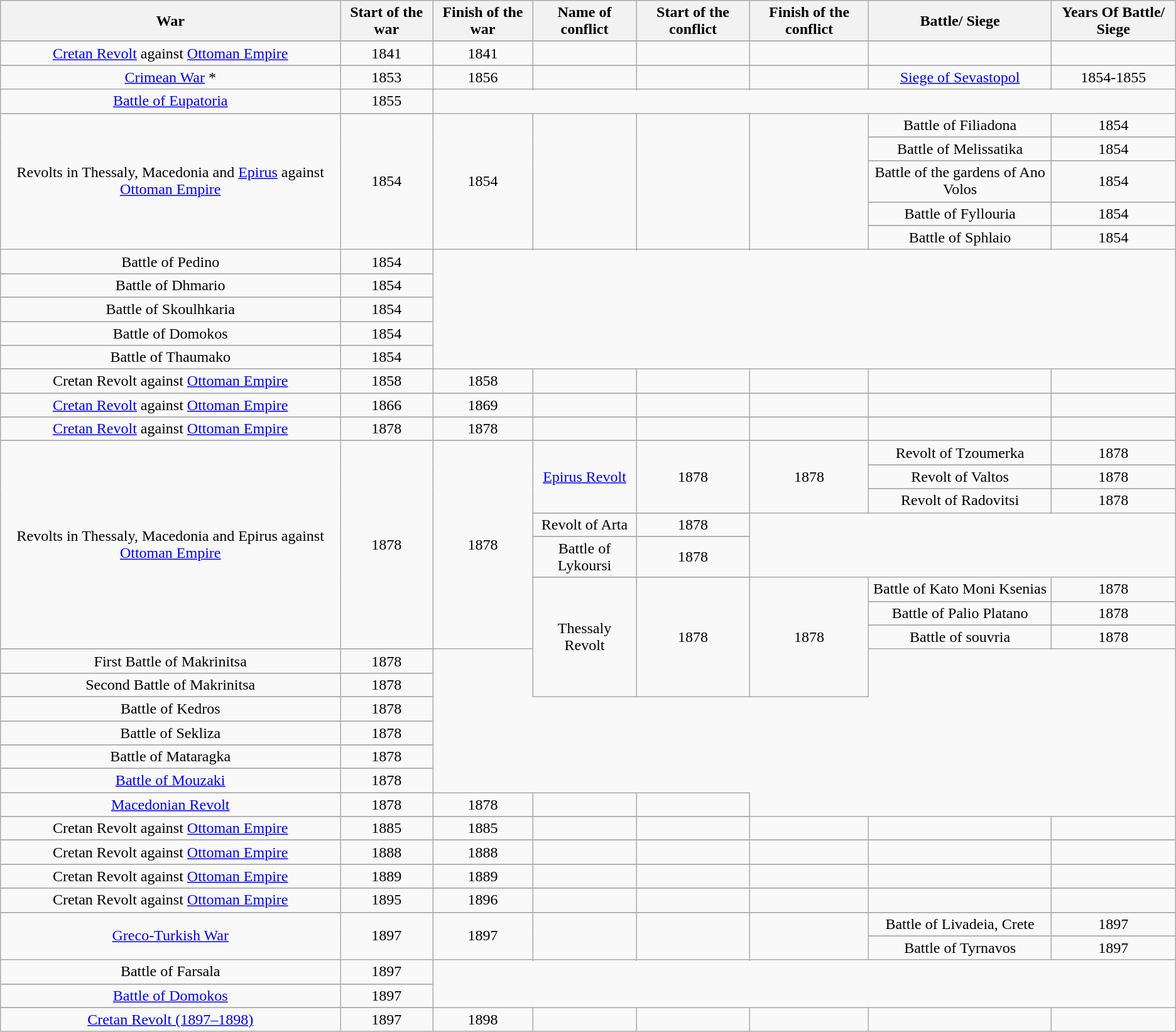<table class="wikitable" style="text-align:center">
<tr>
<th class="unsortable">War</th>
<th>Start of the war</th>
<th>Finish of the war</th>
<th class="unsortable">Name of conflict</th>
<th>Start of the conflict</th>
<th>Finish of the conflict</th>
<th class="unsortable">Battle/ Siege</th>
<th>Years Of Battle/ Siege</th>
</tr>
<tr>
</tr>
<tr>
<td><a href='#'>Cretan Revolt</a> against <a href='#'>Ottoman Empire</a></td>
<td>1841</td>
<td>1841</td>
<td></td>
<td></td>
<td></td>
<td></td>
<td></td>
</tr>
<tr>
</tr>
<tr>
<td rowspan=2><a href='#'>Crimean War</a> <span> * </span></td>
<td rowspan=2>1853</td>
<td rowspan=2>1856</td>
<td rowspan=2></td>
<td rowspan=2></td>
<td rowspan=2></td>
<td><a href='#'>Siege of Sevastopol</a></td>
<td>1854-1855</td>
</tr>
<tr>
</tr>
<tr>
<td><a href='#'>Battle of Eupatoria</a></td>
<td>1855</td>
</tr>
<tr>
</tr>
<tr>
<td rowspan=10>Revolts in Thessaly, Macedonia and <a href='#'>Epirus</a> against <a href='#'>Ottoman Empire</a></td>
<td rowspan=10>1854</td>
<td rowspan=10>1854</td>
<td rowspan=10></td>
<td rowspan=10></td>
<td rowspan=10></td>
<td>Battle of Filiadona</td>
<td>1854</td>
</tr>
<tr>
</tr>
<tr>
<td>Battle of Melissatika</td>
<td>1854</td>
</tr>
<tr>
</tr>
<tr>
<td>Battle of the gardens of Ano Volos</td>
<td>1854</td>
</tr>
<tr>
</tr>
<tr>
<td>Battle of Fyllouria</td>
<td>1854</td>
</tr>
<tr>
</tr>
<tr>
<td>Battle of Sphlaio</td>
<td>1854</td>
</tr>
<tr>
</tr>
<tr>
<td>Battle of Pedino</td>
<td>1854</td>
</tr>
<tr>
</tr>
<tr>
<td>Battle of Dhmario</td>
<td>1854</td>
</tr>
<tr>
</tr>
<tr>
<td>Battle of Skoulhkaria</td>
<td>1854</td>
</tr>
<tr>
</tr>
<tr>
<td>Battle of Domokos</td>
<td>1854</td>
</tr>
<tr>
</tr>
<tr>
<td>Battle of Thaumako</td>
<td>1854</td>
</tr>
<tr>
</tr>
<tr>
<td>Cretan Revolt against <a href='#'>Ottoman Empire</a></td>
<td>1858</td>
<td>1858</td>
<td></td>
<td></td>
<td></td>
<td></td>
<td></td>
</tr>
<tr>
</tr>
<tr>
<td><a href='#'>Cretan Revolt</a> against <a href='#'>Ottoman Empire</a></td>
<td>1866</td>
<td>1869</td>
<td></td>
<td></td>
<td></td>
<td></td>
<td></td>
</tr>
<tr>
</tr>
<tr>
<td><a href='#'>Cretan Revolt</a> against <a href='#'>Ottoman Empire</a></td>
<td>1878</td>
<td>1878</td>
<td></td>
<td></td>
<td></td>
<td></td>
<td></td>
</tr>
<tr>
</tr>
<tr>
<td rowspan=15>Revolts in Thessaly, Macedonia and Epirus against <a href='#'>Ottoman Empire</a></td>
<td rowspan=15>1878</td>
<td rowspan=15>1878</td>
<td rowspan=5><a href='#'>Epirus Revolt</a></td>
<td rowspan=5>1878</td>
<td rowspan=5>1878</td>
<td>Revolt of Tzoumerka</td>
<td>1878</td>
</tr>
<tr>
</tr>
<tr>
<td>Revolt of Valtos</td>
<td>1878</td>
</tr>
<tr>
</tr>
<tr>
<td>Revolt of Radovitsi</td>
<td>1878</td>
</tr>
<tr>
</tr>
<tr>
<td>Revolt of Arta</td>
<td>1878</td>
</tr>
<tr>
</tr>
<tr>
<td>Battle of Lykoursi</td>
<td>1878</td>
</tr>
<tr>
</tr>
<tr>
<td rowspan=9>Thessaly Revolt</td>
<td rowspan=9>1878</td>
<td rowspan=9>1878</td>
<td>Battle of Kato Moni Ksenias</td>
<td>1878</td>
</tr>
<tr>
</tr>
<tr>
<td>Battle of Palio Platano</td>
<td>1878</td>
</tr>
<tr>
</tr>
<tr>
<td>Battle of souvria</td>
<td>1878</td>
</tr>
<tr>
</tr>
<tr>
<td>First Battle of Makrinitsa</td>
<td>1878</td>
</tr>
<tr>
</tr>
<tr>
<td>Second Battle of Makrinitsa</td>
<td>1878</td>
</tr>
<tr>
</tr>
<tr>
<td>Battle of Kedros</td>
<td>1878</td>
</tr>
<tr>
</tr>
<tr>
<td>Battle of Sekliza</td>
<td>1878</td>
</tr>
<tr>
</tr>
<tr>
<td>Battle of Mataragka</td>
<td>1878</td>
</tr>
<tr>
</tr>
<tr>
<td><a href='#'>Battle of Mouzaki</a></td>
<td>1878</td>
</tr>
<tr>
</tr>
<tr>
<td><a href='#'>Macedonian Revolt</a></td>
<td>1878</td>
<td>1878</td>
<td></td>
<td></td>
</tr>
<tr>
</tr>
<tr>
<td>Cretan Revolt against <a href='#'>Ottoman Empire</a></td>
<td>1885</td>
<td>1885</td>
<td></td>
<td></td>
<td></td>
<td></td>
<td></td>
</tr>
<tr>
</tr>
<tr>
<td>Cretan Revolt against <a href='#'>Ottoman Empire</a></td>
<td>1888</td>
<td>1888</td>
<td></td>
<td></td>
<td></td>
<td></td>
<td></td>
</tr>
<tr>
</tr>
<tr>
<td>Cretan Revolt against <a href='#'>Ottoman Empire</a></td>
<td>1889</td>
<td>1889</td>
<td></td>
<td></td>
<td></td>
<td></td>
<td></td>
</tr>
<tr>
</tr>
<tr>
<td>Cretan Revolt against <a href='#'>Ottoman Empire</a></td>
<td>1895</td>
<td>1896</td>
<td></td>
<td></td>
<td></td>
<td></td>
<td></td>
</tr>
<tr>
</tr>
<tr>
<td rowspan=4><a href='#'>Greco-Turkish War</a></td>
<td rowspan=4>1897</td>
<td rowspan=4>1897</td>
<td rowspan=4></td>
<td rowspan=4></td>
<td rowspan=4></td>
<td>Battle of Livadeia, Crete</td>
<td>1897</td>
</tr>
<tr>
</tr>
<tr>
<td>Battle of Tyrnavos</td>
<td>1897</td>
</tr>
<tr>
</tr>
<tr>
<td>Battle of Farsala</td>
<td>1897</td>
</tr>
<tr>
</tr>
<tr>
<td><a href='#'>Battle of Domokos</a></td>
<td>1897</td>
</tr>
<tr>
</tr>
<tr>
<td><a href='#'>Cretan Revolt (1897–1898)</a></td>
<td>1897</td>
<td>1898</td>
<td></td>
<td></td>
<td></td>
<td></td>
<td></td>
</tr>
</table>
